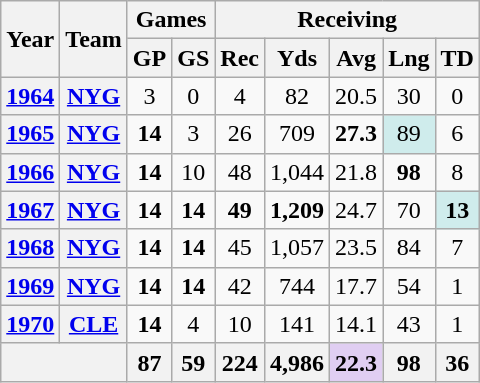<table class="wikitable" style="text-align:center;">
<tr>
<th rowspan="2">Year</th>
<th rowspan="2">Team</th>
<th colspan="2">Games</th>
<th colspan="5">Receiving</th>
</tr>
<tr>
<th>GP</th>
<th>GS</th>
<th>Rec</th>
<th>Yds</th>
<th>Avg</th>
<th>Lng</th>
<th>TD</th>
</tr>
<tr>
<th><a href='#'>1964</a></th>
<th><a href='#'>NYG</a></th>
<td>3</td>
<td>0</td>
<td>4</td>
<td>82</td>
<td>20.5</td>
<td>30</td>
<td>0</td>
</tr>
<tr>
<th><a href='#'>1965</a></th>
<th><a href='#'>NYG</a></th>
<td><strong>14</strong></td>
<td>3</td>
<td>26</td>
<td>709</td>
<td><strong>27.3</strong></td>
<td style="background:#cfecec;">89</td>
<td>6</td>
</tr>
<tr>
<th><a href='#'>1966</a></th>
<th><a href='#'>NYG</a></th>
<td><strong>14</strong></td>
<td>10</td>
<td>48</td>
<td>1,044</td>
<td>21.8</td>
<td><strong>98</strong></td>
<td>8</td>
</tr>
<tr>
<th><a href='#'>1967</a></th>
<th><a href='#'>NYG</a></th>
<td><strong>14</strong></td>
<td><strong>14</strong></td>
<td><strong>49</strong></td>
<td><strong>1,209</strong></td>
<td>24.7</td>
<td>70</td>
<td style="background:#cfecec;"><strong>13</strong></td>
</tr>
<tr>
<th><a href='#'>1968</a></th>
<th><a href='#'>NYG</a></th>
<td><strong>14</strong></td>
<td><strong>14</strong></td>
<td>45</td>
<td>1,057</td>
<td>23.5</td>
<td>84</td>
<td>7</td>
</tr>
<tr>
<th><a href='#'>1969</a></th>
<th><a href='#'>NYG</a></th>
<td><strong>14</strong></td>
<td><strong>14</strong></td>
<td>42</td>
<td>744</td>
<td>17.7</td>
<td>54</td>
<td>1</td>
</tr>
<tr>
<th><a href='#'>1970</a></th>
<th><a href='#'>CLE</a></th>
<td><strong>14</strong></td>
<td>4</td>
<td>10</td>
<td>141</td>
<td>14.1</td>
<td>43</td>
<td>1</td>
</tr>
<tr>
<th colspan="2"></th>
<th>87</th>
<th>59</th>
<th>224</th>
<th>4,986</th>
<th style="background:#e0cef2;">22.3</th>
<th>98</th>
<th>36</th>
</tr>
</table>
